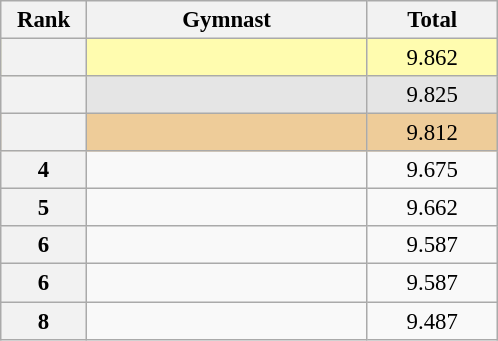<table class="wikitable sortable" style="text-align:center; font-size:95%">
<tr>
<th scope="col" style="width:50px;">Rank</th>
<th scope="col" style="width:180px;">Gymnast</th>
<th scope="col" style="width:80px;">Total</th>
</tr>
<tr style="background:#fffcaf;">
<th scope=row style="text-align:center"></th>
<td style="text-align:left;"></td>
<td>9.862</td>
</tr>
<tr style="background:#e5e5e5;">
<th scope=row style="text-align:center"></th>
<td style="text-align:left;"></td>
<td>9.825</td>
</tr>
<tr style="background:#ec9;">
<th scope=row style="text-align:center"></th>
<td style="text-align:left;"></td>
<td>9.812</td>
</tr>
<tr>
<th scope=row style="text-align:center">4</th>
<td style="text-align:left;"></td>
<td>9.675</td>
</tr>
<tr>
<th scope=row style="text-align:center">5</th>
<td style="text-align:left;"></td>
<td>9.662</td>
</tr>
<tr>
<th scope=row style="text-align:center">6</th>
<td style="text-align:left;"></td>
<td>9.587</td>
</tr>
<tr>
<th scope=row style="text-align:center">6</th>
<td style="text-align:left;"></td>
<td>9.587</td>
</tr>
<tr>
<th scope=row style="text-align:center">8</th>
<td style="text-align:left;"></td>
<td>9.487</td>
</tr>
</table>
